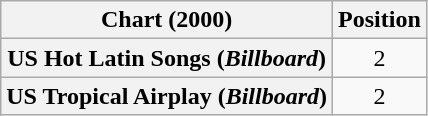<table class="wikitable plainrowheaders " style="text-align:center;">
<tr>
<th scope="col">Chart (2000)</th>
<th scope="col">Position</th>
</tr>
<tr>
<th scope="row">US Hot Latin Songs (<em>Billboard</em>)</th>
<td>2</td>
</tr>
<tr>
<th scope="row">US Tropical Airplay (<em>Billboard</em>)</th>
<td>2</td>
</tr>
</table>
